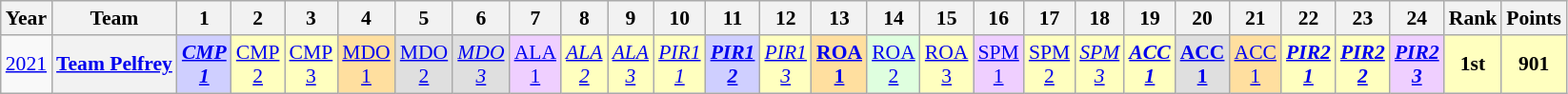<table class="wikitable" style="text-align:center; font-size:90%">
<tr>
<th>Year</th>
<th>Team</th>
<th>1</th>
<th>2</th>
<th>3</th>
<th>4</th>
<th>5</th>
<th>6</th>
<th>7</th>
<th>8</th>
<th>9</th>
<th>10</th>
<th>11</th>
<th>12</th>
<th>13</th>
<th>14</th>
<th>15</th>
<th>16</th>
<th>17</th>
<th>18</th>
<th>19</th>
<th>20</th>
<th>21</th>
<th>22</th>
<th>23</th>
<th>24</th>
<th>Rank</th>
<th>Points</th>
</tr>
<tr>
<td><a href='#'>2021</a></td>
<th><a href='#'>Team Pelfrey</a></th>
<td style="background:#CFCFFF;"><strong><em><a href='#'>CMP<br>1</a></em></strong><br></td>
<td style="background:#FFFFBF;"><a href='#'>CMP<br>2</a><br></td>
<td style="background:#FFFFBF;"><a href='#'>CMP<br>3</a><br></td>
<td style="background:#FFDF9F;"><a href='#'>MDO<br>1</a><br></td>
<td style="background:#DFDFDF;"><a href='#'>MDO<br>2</a><br></td>
<td style="background:#DFDFDF;"><em><a href='#'>MDO<br>3</a></em><br></td>
<td style="background:#EFCFFF;"><a href='#'>ALA<br>1</a><br></td>
<td style="background:#FFFFBF;"><em><a href='#'>ALA<br>2</a></em><br></td>
<td style="background:#FFFFBF;"><em><a href='#'>ALA<br>3</a></em><br></td>
<td style="background:#FFFFBF;"><em><a href='#'>PIR1<br>1</a></em><br></td>
<td style="background:#CFCFFF;"><strong><em><a href='#'>PIR1<br>2</a></em></strong><br></td>
<td style="background:#FFFFBF;"><em><a href='#'>PIR1<br>3</a></em><br></td>
<td style="background:#FFDF9F;"><strong><a href='#'>ROA<br>1</a></strong><br></td>
<td style="background:#DFFFDF;"><a href='#'>ROA<br>2</a><br></td>
<td style="background:#FFFFBF;"><a href='#'>ROA<br>3</a><br></td>
<td style="background:#EFCFFF;"><a href='#'>SPM<br>1</a><br></td>
<td style="background:#FFFFBF;"><a href='#'>SPM<br>2</a><br></td>
<td style="background:#FFFFBF;"><em><a href='#'>SPM<br>3</a></em><br></td>
<td style="background:#FFFFBF;"><strong><em><a href='#'>ACC<br>1</a></em></strong><br></td>
<td style="background:#DFDFDF;"><strong><a href='#'>ACC<br>1</a></strong><br></td>
<td style="background:#FFDF9F;"><a href='#'>ACC<br>1</a><br></td>
<td style="background:#FFFFBF;"><strong><em><a href='#'>PIR2<br>1</a></em></strong><br></td>
<td style="background:#FFFFBF;"><strong><em><a href='#'>PIR2<br>2</a></em></strong><br></td>
<td style="background:#EFCFFF;"><strong><em><a href='#'>PIR2<br>3</a></em></strong><br></td>
<th style="background:#FFFFBF;">1st</th>
<th style="background:#FFFFBF;">901</th>
</tr>
</table>
